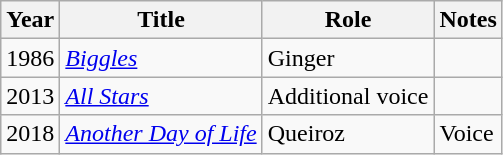<table class="wikitable sortable">
<tr>
<th>Year</th>
<th>Title</th>
<th>Role</th>
<th>Notes</th>
</tr>
<tr>
<td>1986</td>
<td><a href='#'><em>Biggles</em></a></td>
<td>Ginger</td>
<td></td>
</tr>
<tr>
<td>2013</td>
<td><a href='#'><em>All Stars</em></a></td>
<td>Additional voice</td>
<td></td>
</tr>
<tr>
<td>2018</td>
<td><a href='#'><em>Another Day of Life</em></a></td>
<td>Queiroz</td>
<td>Voice</td>
</tr>
</table>
